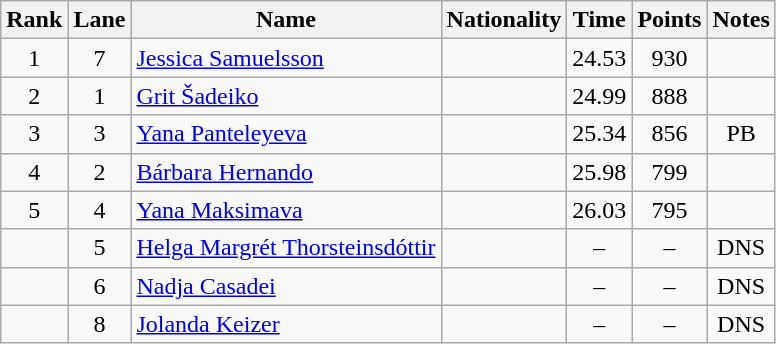<table class="wikitable sortable" style="text-align:center">
<tr>
<th>Rank</th>
<th>Lane</th>
<th>Name</th>
<th>Nationality</th>
<th>Time</th>
<th>Points</th>
<th>Notes</th>
</tr>
<tr>
<td>1</td>
<td>7</td>
<td align="left"><a href='#'>Jessica Samuelsson</a></td>
<td align=left></td>
<td>24.53</td>
<td>930</td>
<td></td>
</tr>
<tr>
<td>2</td>
<td>1</td>
<td align="left"><a href='#'>Grit Šadeiko</a></td>
<td align=left></td>
<td>24.99</td>
<td>888</td>
<td></td>
</tr>
<tr>
<td>3</td>
<td>3</td>
<td align="left"><a href='#'>Yana Panteleyeva</a></td>
<td align=left></td>
<td>25.34</td>
<td>856</td>
<td>PB</td>
</tr>
<tr>
<td>4</td>
<td>2</td>
<td align="left"><a href='#'>Bárbara Hernando</a></td>
<td align=left></td>
<td>25.98</td>
<td>799</td>
<td></td>
</tr>
<tr>
<td>5</td>
<td>4</td>
<td align="left"><a href='#'>Yana Maksimava</a></td>
<td align=left></td>
<td>26.03</td>
<td>795</td>
<td></td>
</tr>
<tr>
<td></td>
<td>5</td>
<td align="left"><a href='#'>Helga Margrét Thorsteinsdóttir</a></td>
<td align=left></td>
<td>–</td>
<td>–</td>
<td>DNS</td>
</tr>
<tr>
<td></td>
<td>6</td>
<td align="left"><a href='#'>Nadja Casadei</a></td>
<td align=left></td>
<td>–</td>
<td>–</td>
<td>DNS</td>
</tr>
<tr>
<td></td>
<td>8</td>
<td align="left"><a href='#'>Jolanda Keizer</a></td>
<td align=left></td>
<td>–</td>
<td>–</td>
<td>DNS</td>
</tr>
</table>
